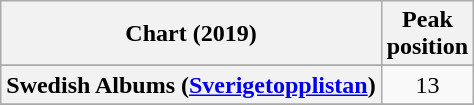<table class="wikitable sortable plainrowheaders" style="text-align:center">
<tr>
<th scope="col">Chart (2019)</th>
<th scope="col">Peak<br>position</th>
</tr>
<tr>
</tr>
<tr>
</tr>
<tr>
</tr>
<tr>
</tr>
<tr>
</tr>
<tr>
<th scope="row">Swedish Albums (<a href='#'>Sverigetopplistan</a>)</th>
<td>13</td>
</tr>
<tr>
</tr>
</table>
